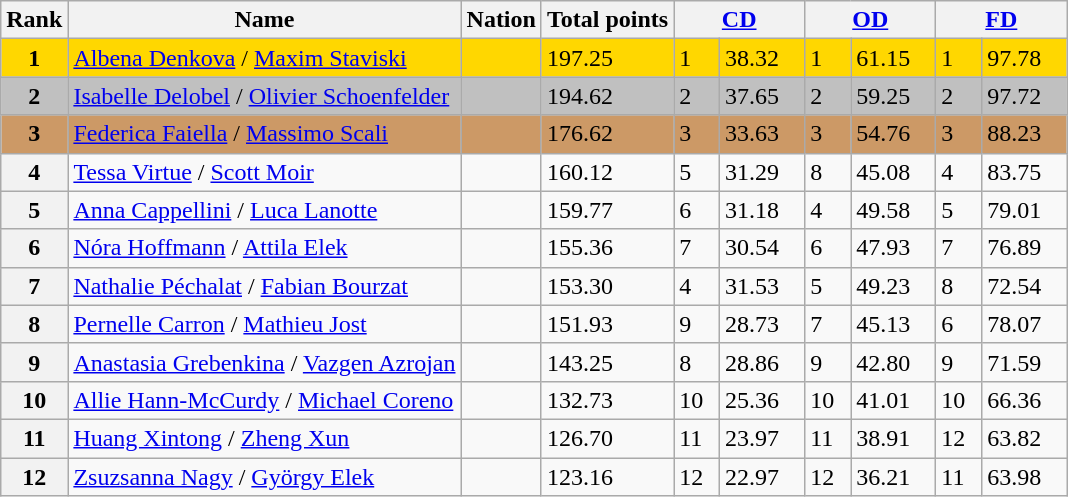<table class="wikitable">
<tr>
<th>Rank</th>
<th>Name</th>
<th>Nation</th>
<th>Total points</th>
<th colspan="2" width="80px"><a href='#'>CD</a></th>
<th colspan="2" width="80px"><a href='#'>OD</a></th>
<th colspan="2" width="80px"><a href='#'>FD</a></th>
</tr>
<tr bgcolor="gold">
<td align="center"><strong>1</strong></td>
<td><a href='#'>Albena Denkova</a> / <a href='#'>Maxim Staviski</a></td>
<td></td>
<td>197.25</td>
<td>1</td>
<td>38.32</td>
<td>1</td>
<td>61.15</td>
<td>1</td>
<td>97.78</td>
</tr>
<tr bgcolor="silver">
<td align="center"><strong>2</strong></td>
<td><a href='#'>Isabelle Delobel</a> / <a href='#'>Olivier Schoenfelder</a></td>
<td></td>
<td>194.62</td>
<td>2</td>
<td>37.65</td>
<td>2</td>
<td>59.25</td>
<td>2</td>
<td>97.72</td>
</tr>
<tr bgcolor="cc9966">
<td align="center"><strong>3</strong></td>
<td><a href='#'>Federica Faiella</a> / <a href='#'>Massimo Scali</a></td>
<td></td>
<td>176.62</td>
<td>3</td>
<td>33.63</td>
<td>3</td>
<td>54.76</td>
<td>3</td>
<td>88.23</td>
</tr>
<tr>
<th>4</th>
<td><a href='#'>Tessa Virtue</a> / <a href='#'>Scott Moir</a></td>
<td></td>
<td>160.12</td>
<td>5</td>
<td>31.29</td>
<td>8</td>
<td>45.08</td>
<td>4</td>
<td>83.75</td>
</tr>
<tr>
<th>5</th>
<td><a href='#'>Anna Cappellini</a> / <a href='#'>Luca Lanotte</a></td>
<td></td>
<td>159.77</td>
<td>6</td>
<td>31.18</td>
<td>4</td>
<td>49.58</td>
<td>5</td>
<td>79.01</td>
</tr>
<tr>
<th>6</th>
<td><a href='#'>Nóra Hoffmann</a> / <a href='#'>Attila Elek</a></td>
<td></td>
<td>155.36</td>
<td>7</td>
<td>30.54</td>
<td>6</td>
<td>47.93</td>
<td>7</td>
<td>76.89</td>
</tr>
<tr>
<th>7</th>
<td><a href='#'>Nathalie Péchalat</a> / <a href='#'>Fabian Bourzat</a></td>
<td></td>
<td>153.30</td>
<td>4</td>
<td>31.53</td>
<td>5</td>
<td>49.23</td>
<td>8</td>
<td>72.54</td>
</tr>
<tr>
<th>8</th>
<td><a href='#'>Pernelle Carron</a> / <a href='#'>Mathieu Jost</a></td>
<td></td>
<td>151.93</td>
<td>9</td>
<td>28.73</td>
<td>7</td>
<td>45.13</td>
<td>6</td>
<td>78.07</td>
</tr>
<tr>
<th>9</th>
<td><a href='#'>Anastasia Grebenkina</a> / <a href='#'>Vazgen Azrojan</a></td>
<td></td>
<td>143.25</td>
<td>8</td>
<td>28.86</td>
<td>9</td>
<td>42.80</td>
<td>9</td>
<td>71.59</td>
</tr>
<tr>
<th>10</th>
<td><a href='#'>Allie Hann-McCurdy</a> / <a href='#'>Michael Coreno</a></td>
<td></td>
<td>132.73</td>
<td>10</td>
<td>25.36</td>
<td>10</td>
<td>41.01</td>
<td>10</td>
<td>66.36</td>
</tr>
<tr>
<th>11</th>
<td><a href='#'>Huang Xintong</a> / <a href='#'>Zheng Xun</a></td>
<td></td>
<td>126.70</td>
<td>11</td>
<td>23.97</td>
<td>11</td>
<td>38.91</td>
<td>12</td>
<td>63.82</td>
</tr>
<tr>
<th>12</th>
<td><a href='#'>Zsuzsanna Nagy</a> / <a href='#'>György Elek</a></td>
<td></td>
<td>123.16</td>
<td>12</td>
<td>22.97</td>
<td>12</td>
<td>36.21</td>
<td>11</td>
<td>63.98</td>
</tr>
</table>
